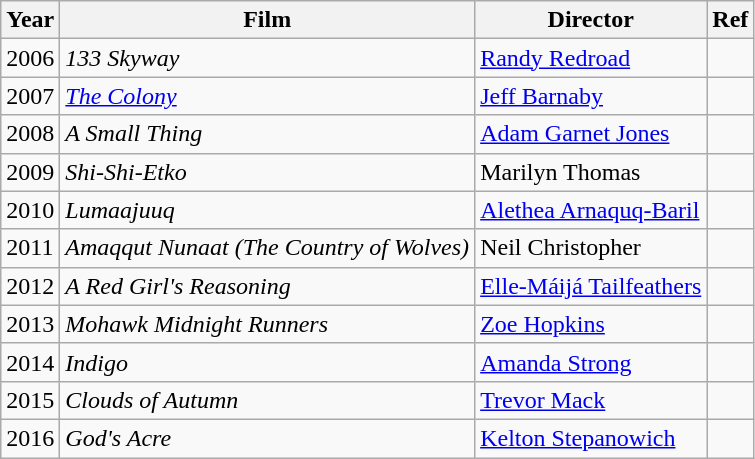<table class="wikitable">
<tr>
<th>Year</th>
<th>Film</th>
<th>Director</th>
<th>Ref</th>
</tr>
<tr>
<td>2006</td>
<td><em>133 Skyway</em></td>
<td><a href='#'>Randy Redroad</a></td>
<td></td>
</tr>
<tr>
<td>2007</td>
<td><em><a href='#'>The Colony</a></em></td>
<td><a href='#'>Jeff Barnaby</a></td>
<td></td>
</tr>
<tr>
<td>2008</td>
<td><em>A Small Thing</em></td>
<td><a href='#'>Adam Garnet Jones</a></td>
<td></td>
</tr>
<tr>
<td>2009</td>
<td><em>Shi-Shi-Etko</em></td>
<td>Marilyn Thomas</td>
<td></td>
</tr>
<tr>
<td>2010</td>
<td><em>Lumaajuuq</em></td>
<td><a href='#'>Alethea Arnaquq-Baril</a></td>
<td></td>
</tr>
<tr>
<td>2011</td>
<td><em>Amaqqut Nunaat (The Country of Wolves)</em></td>
<td>Neil Christopher</td>
<td></td>
</tr>
<tr>
<td>2012</td>
<td><em>A Red Girl's Reasoning</em></td>
<td><a href='#'>Elle-Máijá Tailfeathers</a></td>
<td></td>
</tr>
<tr>
<td>2013</td>
<td><em>Mohawk Midnight Runners</em></td>
<td><a href='#'>Zoe Hopkins</a></td>
<td></td>
</tr>
<tr>
<td>2014</td>
<td><em>Indigo</em></td>
<td><a href='#'>Amanda Strong</a></td>
<td></td>
</tr>
<tr>
<td>2015</td>
<td><em>Clouds of Autumn</em></td>
<td><a href='#'>Trevor Mack</a></td>
<td></td>
</tr>
<tr>
<td>2016</td>
<td><em>God's Acre</em></td>
<td><a href='#'>Kelton Stepanowich</a></td>
<td></td>
</tr>
</table>
